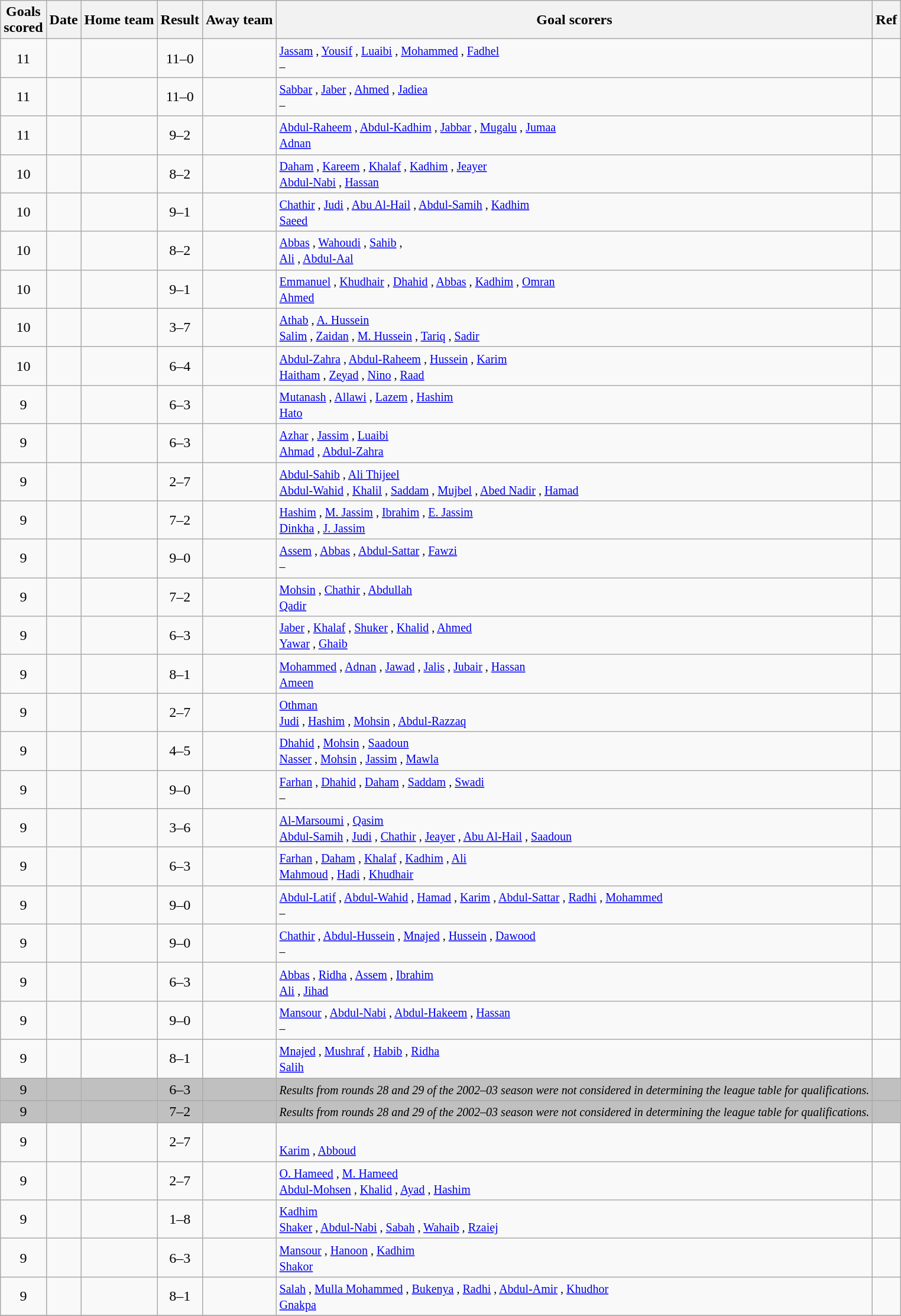<table class="wikitable sortable">
<tr>
<th>Goals <br> scored</th>
<th !width=4%>Date</th>
<th !width=12%>Home team</th>
<th ! align=center>Result</th>
<th !width=12%>Away team</th>
<th ! class="unsortable" align="center">Goal scorers</th>
<th !width=2% class="unsortable" align="center">Ref</th>
</tr>
<tr>
<td align=center>11</td>
<td></td>
<td></td>
<td align=center>11–0</td>
<td></td>
<td><small> <a href='#'>Jassam</a> , <a href='#'>Yousif</a> , <a href='#'>Luaibi</a> , <a href='#'>Mohammed</a> , <a href='#'>Fadhel</a>  <br>–</small></td>
<td></td>
</tr>
<tr>
<td align=center>11</td>
<td></td>
<td></td>
<td align=center>11–0</td>
<td></td>
<td><small> <a href='#'>Sabbar</a>      , <a href='#'>Jaber</a> , <a href='#'>Ahmed</a>  , <a href='#'>Jadiea</a>   <br>–</small></td>
<td></td>
</tr>
<tr>
<td align=center>11</td>
<td></td>
<td></td>
<td align=center>9–2</td>
<td></td>
<td><small> <a href='#'>Abdul-Raheem</a> , <a href='#'>Abdul-Kadhim</a> , <a href='#'>Jabbar</a> , <a href='#'>Mugalu</a> , <a href='#'>Jumaa</a>  <br><a href='#'>Adnan</a>  </small></td>
<td></td>
</tr>
<tr>
<td align=center>10</td>
<td></td>
<td></td>
<td align=center>8–2</td>
<td></td>
<td><small> <a href='#'>Daham</a>   , <a href='#'>Kareem</a>  , <a href='#'>Khalaf</a> , <a href='#'>Kadhim</a> , <a href='#'>Jeayer</a> <br><a href='#'>Abdul-Nabi</a> , <a href='#'>Hassan</a> </small></td>
<td></td>
</tr>
<tr>
<td align=center>10</td>
<td></td>
<td></td>
<td align=center>9–1</td>
<td></td>
<td><small> <a href='#'>Chathir</a>    , <a href='#'>Judi</a>  , <a href='#'>Abu Al-Hail</a> , <a href='#'>Abdul-Samih</a> , <a href='#'>Kadhim</a> <br><a href='#'>Saeed</a> </small></td>
<td></td>
</tr>
<tr>
<td align=center>10</td>
<td></td>
<td></td>
<td align=center>8–2</td>
<td></td>
<td><small> <a href='#'>Abbas</a>     , <a href='#'>Wahoudi</a> , <a href='#'>Sahib</a> , <br><a href='#'>Ali</a> , <a href='#'>Abdul-Aal</a> </small></td>
<td></td>
</tr>
<tr>
<td align=center>10</td>
<td></td>
<td></td>
<td align=center>9–1</td>
<td></td>
<td><small> <a href='#'>Emmanuel</a> , <a href='#'>Khudhair</a> , <a href='#'>Dhahid</a> , <a href='#'>Abbas</a> , <a href='#'>Kadhim</a>  , <a href='#'>Omran</a> <br><a href='#'>Ahmed</a> </small></td>
<td></td>
</tr>
<tr>
<td align=center>10</td>
<td></td>
<td></td>
<td align=center>3–7</td>
<td></td>
<td><small><a href='#'>Athab</a> , <a href='#'>A. Hussein</a> <br><a href='#'>Salim</a> , <a href='#'>Zaidan</a> , <a href='#'>M. Hussein</a> , <a href='#'>Tariq</a> , <a href='#'>Sadir</a> </small></td>
<td></td>
</tr>
<tr>
<td align=center>10</td>
<td></td>
<td></td>
<td align=center>6–4</td>
<td></td>
<td><small><a href='#'>Abdul-Zahra</a> , <a href='#'>Abdul-Raheem</a> , <a href='#'>Hussein</a> , <a href='#'>Karim</a> <br><a href='#'>Haitham</a> , <a href='#'>Zeyad</a> , <a href='#'>Nino</a> , <a href='#'>Raad</a> </small></td>
<td></td>
</tr>
<tr>
<td align=center>9</td>
<td></td>
<td></td>
<td align=center>6–3</td>
<td></td>
<td><small><a href='#'>Mutanash</a> , <a href='#'>Allawi</a>   , <a href='#'>Lazem</a> , <a href='#'>Hashim</a> <br><a href='#'>Hato</a>   </small></td>
<td></td>
</tr>
<tr>
<td align=center>9</td>
<td></td>
<td></td>
<td align=center>6–3</td>
<td></td>
<td><small><a href='#'>Azhar</a>    , <a href='#'>Jassim</a> , <a href='#'>Luaibi</a> <br><a href='#'>Ahmad</a> , <a href='#'>Abdul-Zahra</a>  </small></td>
<td></td>
</tr>
<tr>
<td align=center>9</td>
<td></td>
<td></td>
<td align=center>2–7</td>
<td></td>
<td><small><a href='#'>Abdul-Sahib</a> , <a href='#'>Ali Thijeel</a> <br><a href='#'>Abdul-Wahid</a> , <a href='#'>Khalil</a> , <a href='#'>Saddam</a> , <a href='#'>Mujbel</a> , <a href='#'>Abed Nadir</a> , <a href='#'>Hamad</a> </small></td>
<td></td>
</tr>
<tr>
<td align=center>9</td>
<td></td>
<td></td>
<td align=center>7–2</td>
<td></td>
<td><small><a href='#'>Hashim</a>  , <a href='#'>M. Jassim</a>   , <a href='#'>Ibrahim</a> , <a href='#'>E. Jassim</a> <br><a href='#'>Dinkha</a> , <a href='#'>J. Jassim</a> </small></td>
<td></td>
</tr>
<tr>
<td align=center>9</td>
<td></td>
<td></td>
<td align=center>9–0</td>
<td></td>
<td><small><a href='#'>Assem</a>     , <a href='#'>Abbas</a> , <a href='#'>Abdul-Sattar</a>  , <a href='#'>Fawzi</a>  <br>–</small></td>
<td></td>
</tr>
<tr>
<td align=center>9</td>
<td></td>
<td></td>
<td align=center>7–2</td>
<td></td>
<td><small><a href='#'>Mohsin</a>  , <a href='#'>Chathir</a>   , <a href='#'>Abdullah</a>  <br><a href='#'>Qadir</a>  </small></td>
<td></td>
</tr>
<tr>
<td align=center>9</td>
<td></td>
<td></td>
<td align=center>6–3</td>
<td></td>
<td><small><a href='#'>Jaber</a>  , <a href='#'>Khalaf</a> , <a href='#'>Shuker</a> , <a href='#'>Khalid</a> , <a href='#'>Ahmed</a> <br><a href='#'>Yawar</a>  , <a href='#'>Ghaib</a> </small></td>
<td></td>
</tr>
<tr>
<td align=center>9</td>
<td></td>
<td></td>
<td align=center>8–1</td>
<td></td>
<td><small> <a href='#'>Mohammed</a>  , <a href='#'>Adnan</a>  , <a href='#'>Jawad</a> , <a href='#'>Jalis</a> , <a href='#'>Jubair</a> , <a href='#'>Hassan</a>  <br><a href='#'>Ameen</a> </small></td>
<td></td>
</tr>
<tr>
<td align=center>9</td>
<td></td>
<td></td>
<td align=center>2–7</td>
<td></td>
<td><small><a href='#'>Othman</a>  <br><a href='#'>Judi</a>   , <a href='#'>Hashim</a>  , <a href='#'>Mohsin</a> , <a href='#'>Abdul-Razzaq</a> </small></td>
<td></td>
</tr>
<tr>
<td align=center>9</td>
<td></td>
<td></td>
<td align=center>4–5</td>
<td></td>
<td><small> <a href='#'>Dhahid</a>  , <a href='#'>Mohsin</a> , <a href='#'>Saadoun</a> <br><a href='#'>Nasser</a>  , <a href='#'>Mohsin</a> , <a href='#'>Jassim</a> , <a href='#'>Mawla</a> </small></td>
<td></td>
</tr>
<tr>
<td align=center>9</td>
<td></td>
<td></td>
<td align=center>9–0</td>
<td></td>
<td><small><a href='#'>Farhan</a>     , <a href='#'>Dhahid</a> , <a href='#'>Daham</a> , <a href='#'>Saddam</a> , <a href='#'>Swadi</a>  <br>–</small></td>
<td></td>
</tr>
<tr>
<td align=center>9</td>
<td></td>
<td></td>
<td align=center>3–6</td>
<td></td>
<td><small> <a href='#'>Al-Marsoumi</a>  , <a href='#'>Qasim</a> <br><a href='#'>Abdul-Samih</a> , <a href='#'>Judi</a> , <a href='#'>Chathir</a> , <a href='#'>Jeayer</a> , <a href='#'>Abu Al-Hail</a> , <a href='#'>Saadoun</a> </small></td>
<td></td>
</tr>
<tr>
<td align=center>9</td>
<td></td>
<td></td>
<td align=center>6–3</td>
<td></td>
<td><small><a href='#'>Farhan</a> , <a href='#'>Daham</a> , <a href='#'>Khalaf</a> , <a href='#'>Kadhim</a>  , <a href='#'>Ali</a> <br><a href='#'>Mahmoud</a> , <a href='#'>Hadi</a> , <a href='#'>Khudhair</a> </small></td>
<td></td>
</tr>
<tr>
<td align=center>9</td>
<td></td>
<td></td>
<td align=center>9–0</td>
<td></td>
<td><small><a href='#'>Abdul-Latif</a> , <a href='#'>Abdul-Wahid</a> , <a href='#'>Hamad</a> , <a href='#'>Karim</a> , <a href='#'>Abdul-Sattar</a> , <a href='#'>Radhi</a>  , <a href='#'>Mohammed</a>   <br>–</small></td>
<td></td>
</tr>
<tr>
<td align=center>9</td>
<td></td>
<td></td>
<td align=center>9–0</td>
<td></td>
<td><small><a href='#'>Chathir</a>   , <a href='#'>Abdul-Hussein</a>   , <a href='#'>Mnajed</a> , <a href='#'>Hussein</a> , <a href='#'>Dawood</a>  <br>–</small></td>
<td></td>
</tr>
<tr>
<td align=center>9</td>
<td></td>
<td></td>
<td align=center>6–3</td>
<td></td>
<td><small><a href='#'>Abbas</a> , <a href='#'>Ridha</a> , <a href='#'>Assem</a> , <a href='#'>Ibrahim</a> <br><a href='#'>Ali</a> , <a href='#'>Jihad</a> </small></td>
<td></td>
</tr>
<tr>
<td align=center>9</td>
<td></td>
<td></td>
<td align=center>9–0</td>
<td></td>
<td><small><a href='#'>Mansour</a> , <a href='#'>Abdul-Nabi</a> , <a href='#'>Abdul-Hakeem</a> , <a href='#'>Hassan</a>  <br>–</small></td>
<td></td>
</tr>
<tr>
<td align=center>9</td>
<td></td>
<td></td>
<td align=center>8–1</td>
<td></td>
<td><small> <a href='#'>Mnajed</a> , <a href='#'>Mushraf</a> , <a href='#'>Habib</a> , <a href='#'>Ridha</a>  <br><a href='#'>Salih</a> </small></td>
<td></td>
</tr>
<tr style="background: #C0C0C0">
<td align=center>9</td>
<td></td>
<td></td>
<td align=center>6–3</td>
<td></td>
<td><small> <em>Results from rounds 28 and 29 of the 2002–03 season were not considered in determining the league table for qualifications.</em> </small></td>
<td></td>
</tr>
<tr style="background: #C0C0C0">
<td align=center>9</td>
<td></td>
<td></td>
<td align=center>7–2</td>
<td></td>
<td><small> <em>Results from rounds 28 and 29 of the 2002–03 season were not considered in determining the league table for qualifications.</em> </small></td>
<td></td>
</tr>
<tr>
<td align=center>9</td>
<td></td>
<td></td>
<td align=center>2–7</td>
<td></td>
<td><small> <br><a href='#'>Karim</a>     , <a href='#'>Abboud</a>  </small></td>
<td></td>
</tr>
<tr>
<td align=center>9</td>
<td></td>
<td></td>
<td align=center>2–7</td>
<td></td>
<td><small><a href='#'>O. Hameed</a> , <a href='#'>M. Hameed</a> <br><a href='#'>Abdul-Mohsen</a> , <a href='#'>Khalid</a> , <a href='#'>Ayad</a> , <a href='#'>Hashim</a> </small></td>
<td></td>
</tr>
<tr>
<td align=center>9</td>
<td></td>
<td></td>
<td align=center>1–8</td>
<td></td>
<td><small> <a href='#'>Kadhim</a>  <br><a href='#'>Shaker</a> , <a href='#'>Abdul-Nabi</a> , <a href='#'>Sabah</a> , <a href='#'>Wahaib</a> , <a href='#'>Rzaiej</a> </small></td>
<td></td>
</tr>
<tr>
<td align=center>9</td>
<td></td>
<td></td>
<td align=center>6–3</td>
<td></td>
<td><small><a href='#'>Mansour</a> , <a href='#'>Hanoon</a> , <a href='#'>Kadhim</a> <br><a href='#'>Shakor</a> </small></td>
<td></td>
</tr>
<tr>
<td align=center>9</td>
<td></td>
<td></td>
<td align=center>8–1</td>
<td></td>
<td><small> <a href='#'>Salah</a> , <a href='#'>Mulla Mohammed</a> , <a href='#'>Bukenya</a> , <a href='#'>Radhi</a> , <a href='#'>Abdul-Amir</a> , <a href='#'>Khudhor</a>  <br><a href='#'>Gnakpa</a> </small></td>
<td></td>
</tr>
<tr>
</tr>
</table>
